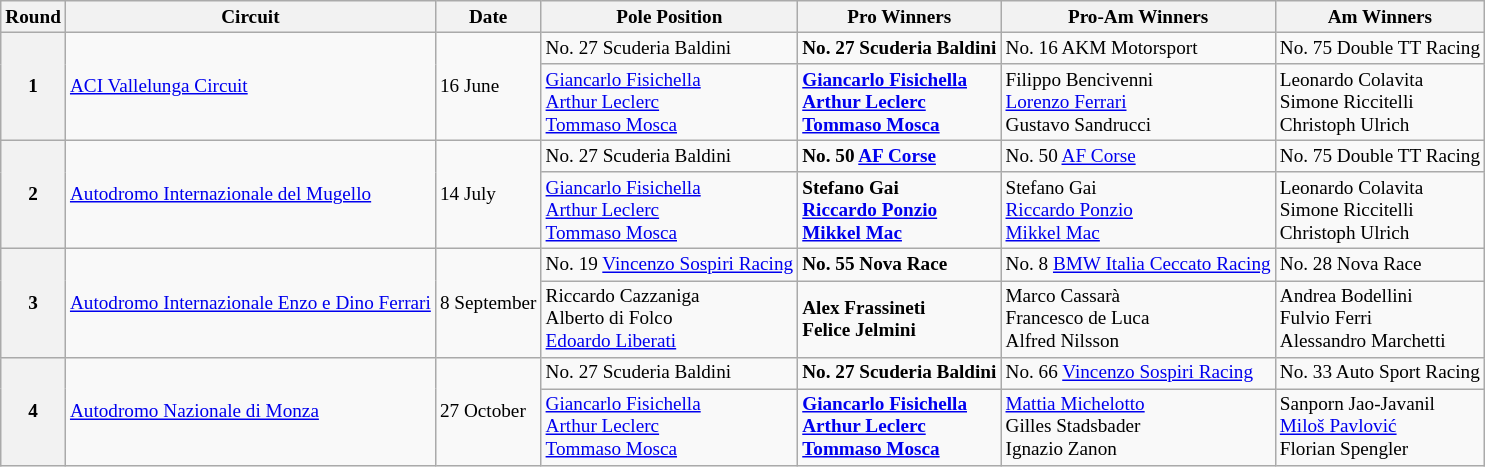<table class="wikitable" style="font-size:80%;">
<tr>
<th>Round</th>
<th>Circuit</th>
<th>Date</th>
<th>Pole Position</th>
<th>Pro Winners</th>
<th>Pro-Am Winners</th>
<th>Am Winners</th>
</tr>
<tr>
<th rowspan="2">1</th>
<td rowspan="2"> <a href='#'>ACI Vallelunga Circuit</a></td>
<td rowspan="2">16 June</td>
<td> No. 27 Scuderia Baldini</td>
<td><strong> No. 27 Scuderia Baldini</strong></td>
<td> No. 16 AKM Motorsport</td>
<td> No. 75 Double TT Racing</td>
</tr>
<tr>
<td> <a href='#'>Giancarlo Fisichella</a><br> <a href='#'>Arthur Leclerc</a><br> <a href='#'>Tommaso Mosca</a></td>
<td><strong> <a href='#'>Giancarlo Fisichella</a><br> <a href='#'>Arthur Leclerc</a><br> <a href='#'>Tommaso Mosca</a></strong></td>
<td> Filippo Bencivenni<br> <a href='#'>Lorenzo Ferrari</a><br> Gustavo Sandrucci</td>
<td> Leonardo Colavita<br> Simone Riccitelli<br> Christoph Ulrich</td>
</tr>
<tr>
<th rowspan="2">2</th>
<td rowspan="2"> <a href='#'>Autodromo Internazionale del Mugello</a></td>
<td rowspan="2">14 July</td>
<td> No. 27 Scuderia Baldini</td>
<td><strong> No. 50 <a href='#'>AF Corse</a></strong></td>
<td> No. 50 <a href='#'>AF Corse</a></td>
<td> No. 75 Double TT Racing</td>
</tr>
<tr>
<td> <a href='#'>Giancarlo Fisichella</a><br> <a href='#'>Arthur Leclerc</a><br> <a href='#'>Tommaso Mosca</a></td>
<td><strong> Stefano Gai<br> <a href='#'>Riccardo Ponzio</a><br> <a href='#'>Mikkel Mac</a></strong></td>
<td> Stefano Gai<br> <a href='#'>Riccardo Ponzio</a><br> <a href='#'>Mikkel Mac</a></td>
<td> Leonardo Colavita<br> Simone Riccitelli<br> Christoph Ulrich</td>
</tr>
<tr>
<th rowspan="2">3</th>
<td rowspan="2"> <a href='#'>Autodromo Internazionale Enzo e Dino Ferrari</a></td>
<td rowspan="2">8 September</td>
<td> No. 19 <a href='#'>Vincenzo Sospiri Racing</a></td>
<td><strong> No. 55 Nova Race</strong></td>
<td> No. 8 <a href='#'>BMW Italia Ceccato Racing</a></td>
<td> No. 28 Nova Race</td>
</tr>
<tr>
<td> Riccardo Cazzaniga<br> Alberto di Folco<br> <a href='#'>Edoardo Liberati</a></td>
<td><strong> Alex Frassineti<br> Felice Jelmini</strong></td>
<td> Marco Cassarà<br> Francesco de Luca<br> Alfred Nilsson</td>
<td> Andrea Bodellini<br> Fulvio Ferri<br> Alessandro Marchetti</td>
</tr>
<tr>
<th rowspan="2">4</th>
<td rowspan="2"> <a href='#'>Autodromo Nazionale di Monza</a></td>
<td rowspan="2">27 October</td>
<td> No. 27 Scuderia Baldini</td>
<td><strong> No. 27 Scuderia Baldini</strong></td>
<td> No. 66 <a href='#'>Vincenzo Sospiri Racing</a></td>
<td> No. 33 Auto Sport Racing</td>
</tr>
<tr>
<td> <a href='#'>Giancarlo Fisichella</a><br> <a href='#'>Arthur Leclerc</a><br> <a href='#'>Tommaso Mosca</a></td>
<td><strong> <a href='#'>Giancarlo Fisichella</a><br> <a href='#'>Arthur Leclerc</a><br> <a href='#'>Tommaso Mosca</a></strong></td>
<td> <a href='#'>Mattia Michelotto</a><br> Gilles Stadsbader<br> Ignazio Zanon</td>
<td> Sanporn Jao-Javanil<br> <a href='#'>Miloš Pavlović</a><br> Florian Spengler</td>
</tr>
</table>
